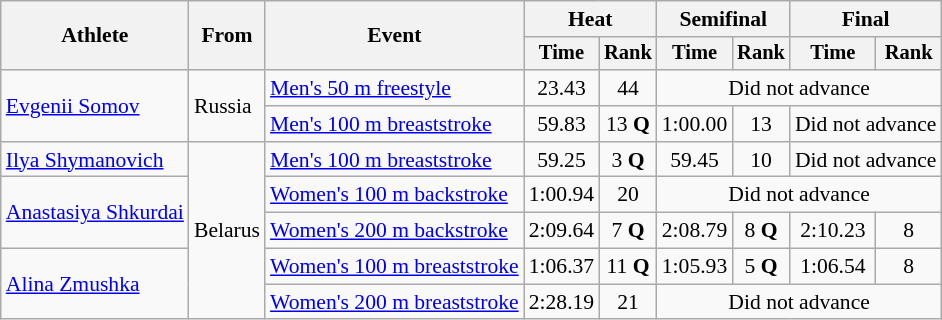<table class=wikitable style="text-align:center; font-size:90%">
<tr>
<th rowspan=2>Athlete</th>
<th rowspan=2>From</th>
<th rowspan=2>Event</th>
<th colspan=2>Heat</th>
<th colspan=2>Semifinal</th>
<th colspan=2>Final</th>
</tr>
<tr style="font-size:95%">
<th>Time</th>
<th>Rank</th>
<th>Time</th>
<th>Rank</th>
<th>Time</th>
<th>Rank</th>
</tr>
<tr>
<td rowspan=2 align=left><a href='#'>Evgenii Somov</a></td>
<td rowspan=2 align=left>Russia</td>
<td align=left><a href='#'>Men's 50 m freestyle</a></td>
<td>23.43</td>
<td>44</td>
<td colspan=4>Did not advance</td>
</tr>
<tr>
<td align=left><a href='#'>Men's 100 m breaststroke</a></td>
<td>59.83</td>
<td>13 <strong>Q</strong></td>
<td>1:00.00</td>
<td>13</td>
<td colspan=2>Did not advance</td>
</tr>
<tr>
<td align=left><a href='#'>Ilya Shymanovich</a></td>
<td align=left rowspan=5>Belarus</td>
<td align=left><a href='#'>Men's 100 m breaststroke</a></td>
<td>59.25</td>
<td>3 <strong>Q</strong></td>
<td>59.45</td>
<td>10</td>
<td colspan=2>Did not advance</td>
</tr>
<tr>
<td rowspan=2 align=left><a href='#'>Anastasiya Shkurdai</a></td>
<td align=left><a href='#'>Women's 100 m backstroke</a></td>
<td>1:00.94</td>
<td>20</td>
<td colspan=4>Did not advance</td>
</tr>
<tr>
<td align=left><a href='#'>Women's 200 m backstroke</a></td>
<td>2:09.64</td>
<td>7 <strong>Q</strong></td>
<td>2:08.79</td>
<td>8 <strong>Q</strong></td>
<td>2:10.23</td>
<td>8</td>
</tr>
<tr>
<td rowspan=2 align=left><a href='#'>Alina Zmushka</a></td>
<td align=left><a href='#'>Women's 100 m breaststroke</a></td>
<td>1:06.37</td>
<td>11 <strong>Q</strong></td>
<td>1:05.93</td>
<td>5 <strong>Q</strong></td>
<td>1:06.54</td>
<td>8</td>
</tr>
<tr>
<td align=left><a href='#'>Women's 200 m breaststroke</a></td>
<td>2:28.19</td>
<td>21</td>
<td colspan=4>Did not advance</td>
</tr>
</table>
